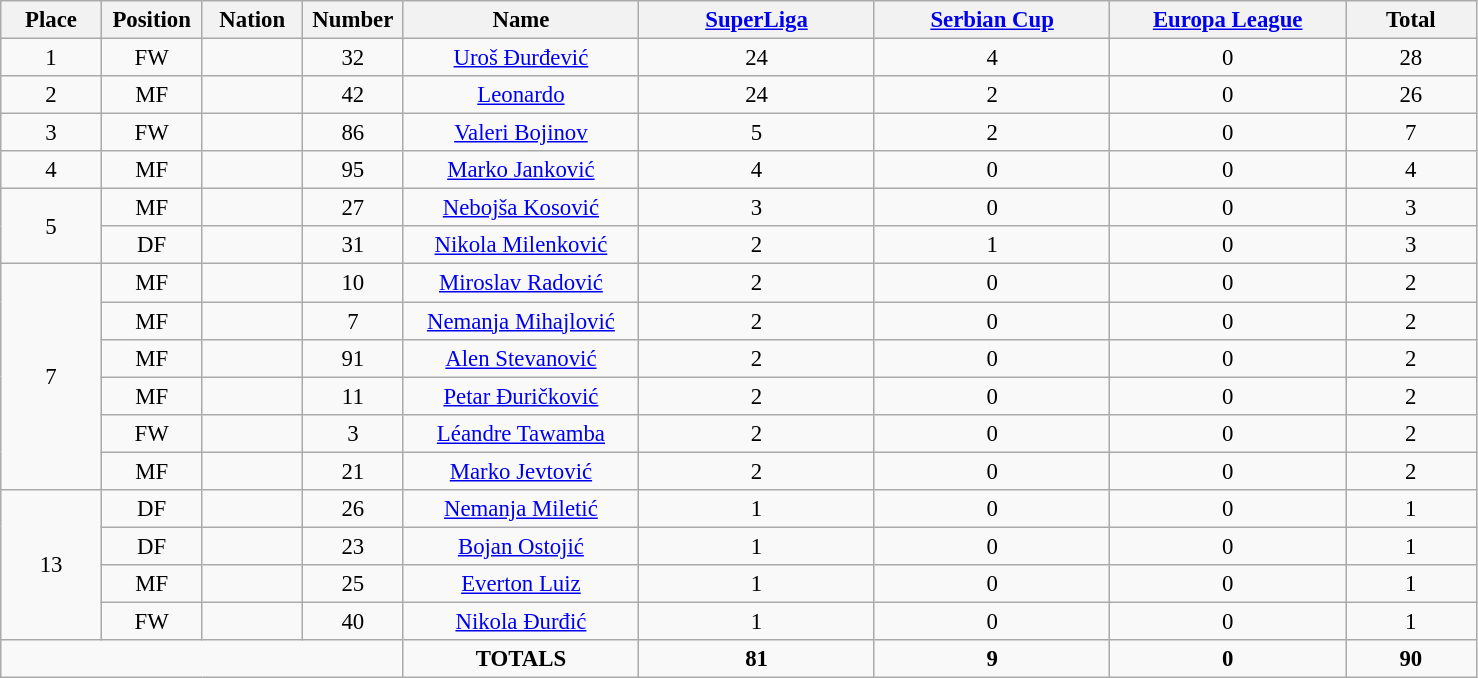<table class="wikitable" style="font-size: 95%; text-align: center;">
<tr>
<th width=60>Place</th>
<th width=60>Position</th>
<th width=60>Nation</th>
<th width=60>Number</th>
<th width=150>Name</th>
<th width=150><a href='#'>SuperLiga</a></th>
<th width=150><a href='#'>Serbian Cup</a></th>
<th width=150><a href='#'>Europa League</a></th>
<th width=80><strong>Total</strong></th>
</tr>
<tr>
<td>1</td>
<td>FW</td>
<td></td>
<td>32</td>
<td><a href='#'>Uroš Đurđević</a></td>
<td>24</td>
<td>4</td>
<td>0</td>
<td>28</td>
</tr>
<tr>
<td>2</td>
<td>MF</td>
<td></td>
<td>42</td>
<td><a href='#'>Leonardo</a></td>
<td>24</td>
<td>2</td>
<td>0</td>
<td>26</td>
</tr>
<tr>
<td>3</td>
<td>FW</td>
<td></td>
<td>86</td>
<td><a href='#'>Valeri Bojinov</a></td>
<td>5</td>
<td>2</td>
<td>0</td>
<td>7</td>
</tr>
<tr>
<td>4</td>
<td>MF</td>
<td></td>
<td>95</td>
<td><a href='#'>Marko Janković</a></td>
<td>4</td>
<td>0</td>
<td>0</td>
<td>4</td>
</tr>
<tr>
<td rowspan="2">5</td>
<td>MF</td>
<td></td>
<td>27</td>
<td><a href='#'>Nebojša Kosović</a></td>
<td>3</td>
<td>0</td>
<td>0</td>
<td>3</td>
</tr>
<tr>
<td>DF</td>
<td></td>
<td>31</td>
<td><a href='#'>Nikola Milenković</a></td>
<td>2</td>
<td>1</td>
<td>0</td>
<td>3</td>
</tr>
<tr>
<td rowspan="6">7</td>
<td>MF</td>
<td></td>
<td>10</td>
<td><a href='#'>Miroslav Radović</a></td>
<td>2</td>
<td>0</td>
<td>0</td>
<td>2</td>
</tr>
<tr>
<td>MF</td>
<td></td>
<td>7</td>
<td><a href='#'>Nemanja Mihajlović</a></td>
<td>2</td>
<td>0</td>
<td>0</td>
<td>2</td>
</tr>
<tr>
<td>MF</td>
<td></td>
<td>91</td>
<td><a href='#'>Alen Stevanović</a></td>
<td>2</td>
<td>0</td>
<td>0</td>
<td>2</td>
</tr>
<tr>
<td>MF</td>
<td></td>
<td>11</td>
<td><a href='#'>Petar Đuričković</a></td>
<td>2</td>
<td>0</td>
<td>0</td>
<td>2</td>
</tr>
<tr>
<td>FW</td>
<td></td>
<td>3</td>
<td><a href='#'>Léandre Tawamba</a></td>
<td>2</td>
<td>0</td>
<td>0</td>
<td>2</td>
</tr>
<tr>
<td>MF</td>
<td></td>
<td>21</td>
<td><a href='#'>Marko Jevtović</a></td>
<td>2</td>
<td>0</td>
<td>0</td>
<td>2</td>
</tr>
<tr>
<td rowspan="4">13</td>
<td>DF</td>
<td></td>
<td>26</td>
<td><a href='#'>Nemanja Miletić</a></td>
<td>1</td>
<td>0</td>
<td>0</td>
<td>1</td>
</tr>
<tr>
<td>DF</td>
<td></td>
<td>23</td>
<td><a href='#'>Bojan Ostojić</a></td>
<td>1</td>
<td>0</td>
<td>0</td>
<td>1</td>
</tr>
<tr>
<td>MF</td>
<td></td>
<td>25</td>
<td><a href='#'>Everton Luiz</a></td>
<td>1</td>
<td>0</td>
<td>0</td>
<td>1</td>
</tr>
<tr>
<td>FW</td>
<td></td>
<td>40</td>
<td><a href='#'>Nikola Đurđić</a></td>
<td>1</td>
<td>0</td>
<td>0</td>
<td>1</td>
</tr>
<tr>
<td colspan="4"></td>
<td><strong>TOTALS</strong></td>
<td><strong>81</strong></td>
<td><strong>9</strong></td>
<td><strong>0</strong></td>
<td><strong>90</strong></td>
</tr>
</table>
